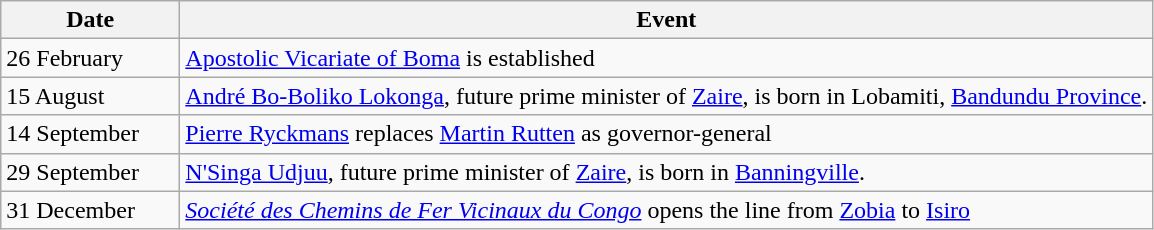<table class=wikitable>
<tr>
<th style="width:7em">Date</th>
<th>Event</th>
</tr>
<tr>
<td>26 February</td>
<td><a href='#'>Apostolic Vicariate of Boma</a> is established</td>
</tr>
<tr>
<td>15 August</td>
<td><a href='#'>André Bo-Boliko Lokonga</a>, future prime minister of <a href='#'>Zaire</a>, is born in Lobamiti, <a href='#'>Bandundu Province</a>.</td>
</tr>
<tr>
<td>14 September</td>
<td><a href='#'>Pierre Ryckmans</a> replaces <a href='#'>Martin Rutten</a> as governor-general</td>
</tr>
<tr>
<td>29 September</td>
<td><a href='#'>N'Singa Udjuu</a>, future prime minister of <a href='#'>Zaire</a>, is born in <a href='#'>Banningville</a>.</td>
</tr>
<tr>
<td>31 December</td>
<td><em><a href='#'>Société des Chemins de Fer Vicinaux du Congo</a></em> opens the line from  <a href='#'>Zobia</a> to <a href='#'>Isiro</a></td>
</tr>
</table>
